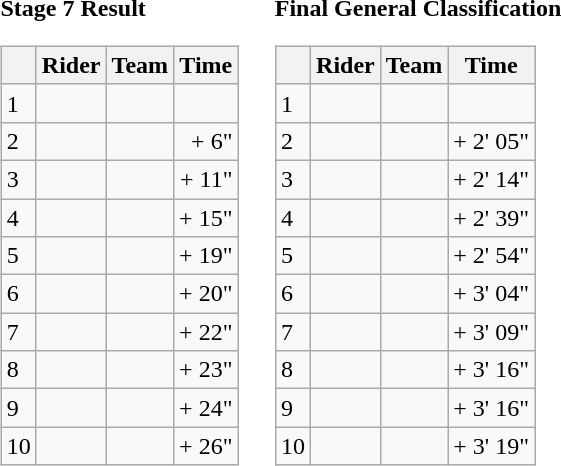<table>
<tr>
<td><strong>Stage 7 Result</strong><br><table class="wikitable">
<tr>
<th></th>
<th>Rider</th>
<th>Team</th>
<th>Time</th>
</tr>
<tr>
<td>1</td>
<td></td>
<td></td>
<td align="right"></td>
</tr>
<tr>
<td>2</td>
<td></td>
<td></td>
<td align="right">+ 6"</td>
</tr>
<tr>
<td>3</td>
<td></td>
<td></td>
<td align="right">+ 11"</td>
</tr>
<tr>
<td>4</td>
<td></td>
<td></td>
<td align="right">+ 15"</td>
</tr>
<tr>
<td>5</td>
<td></td>
<td></td>
<td align="right">+ 19"</td>
</tr>
<tr>
<td>6</td>
<td></td>
<td></td>
<td align="right">+ 20"</td>
</tr>
<tr>
<td>7</td>
<td></td>
<td></td>
<td align="right">+ 22"</td>
</tr>
<tr>
<td>8</td>
<td></td>
<td></td>
<td align="right">+ 23"</td>
</tr>
<tr>
<td>9</td>
<td></td>
<td></td>
<td align="right">+ 24"</td>
</tr>
<tr>
<td>10</td>
<td></td>
<td></td>
<td align="right">+ 26"</td>
</tr>
</table>
</td>
<td></td>
<td><strong>Final General Classification</strong><br><table class="wikitable">
<tr>
<th></th>
<th>Rider</th>
<th>Team</th>
<th>Time</th>
</tr>
<tr>
<td>1</td>
<td> </td>
<td></td>
<td align="right"></td>
</tr>
<tr>
<td>2</td>
<td> </td>
<td></td>
<td align="right">+ 2' 05"</td>
</tr>
<tr>
<td>3</td>
<td></td>
<td></td>
<td align="right">+ 2' 14"</td>
</tr>
<tr>
<td>4</td>
<td></td>
<td></td>
<td align="right">+ 2' 39"</td>
</tr>
<tr>
<td>5</td>
<td></td>
<td></td>
<td align="right">+ 2' 54"</td>
</tr>
<tr>
<td>6</td>
<td></td>
<td></td>
<td align="right">+ 3' 04"</td>
</tr>
<tr>
<td>7</td>
<td></td>
<td></td>
<td align="right">+ 3' 09"</td>
</tr>
<tr>
<td>8</td>
<td></td>
<td></td>
<td align="right">+ 3' 16"</td>
</tr>
<tr>
<td>9</td>
<td></td>
<td></td>
<td align="right">+ 3' 16"</td>
</tr>
<tr>
<td>10</td>
<td></td>
<td></td>
<td align="right">+ 3' 19"</td>
</tr>
</table>
</td>
</tr>
</table>
